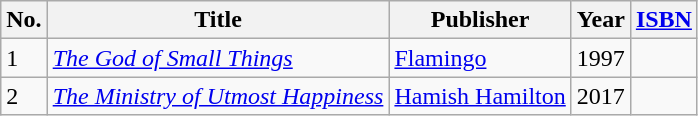<table class="wikitable">
<tr>
<th>No.</th>
<th>Title</th>
<th>Publisher</th>
<th>Year</th>
<th><a href='#'>ISBN</a></th>
</tr>
<tr>
<td>1</td>
<td><em><a href='#'>The God of Small Things</a></em></td>
<td><a href='#'>Flamingo</a></td>
<td>1997</td>
<td></td>
</tr>
<tr>
<td>2</td>
<td><em><a href='#'>The Ministry of Utmost Happiness</a></em></td>
<td><a href='#'>Hamish Hamilton</a></td>
<td>2017</td>
<td></td>
</tr>
</table>
